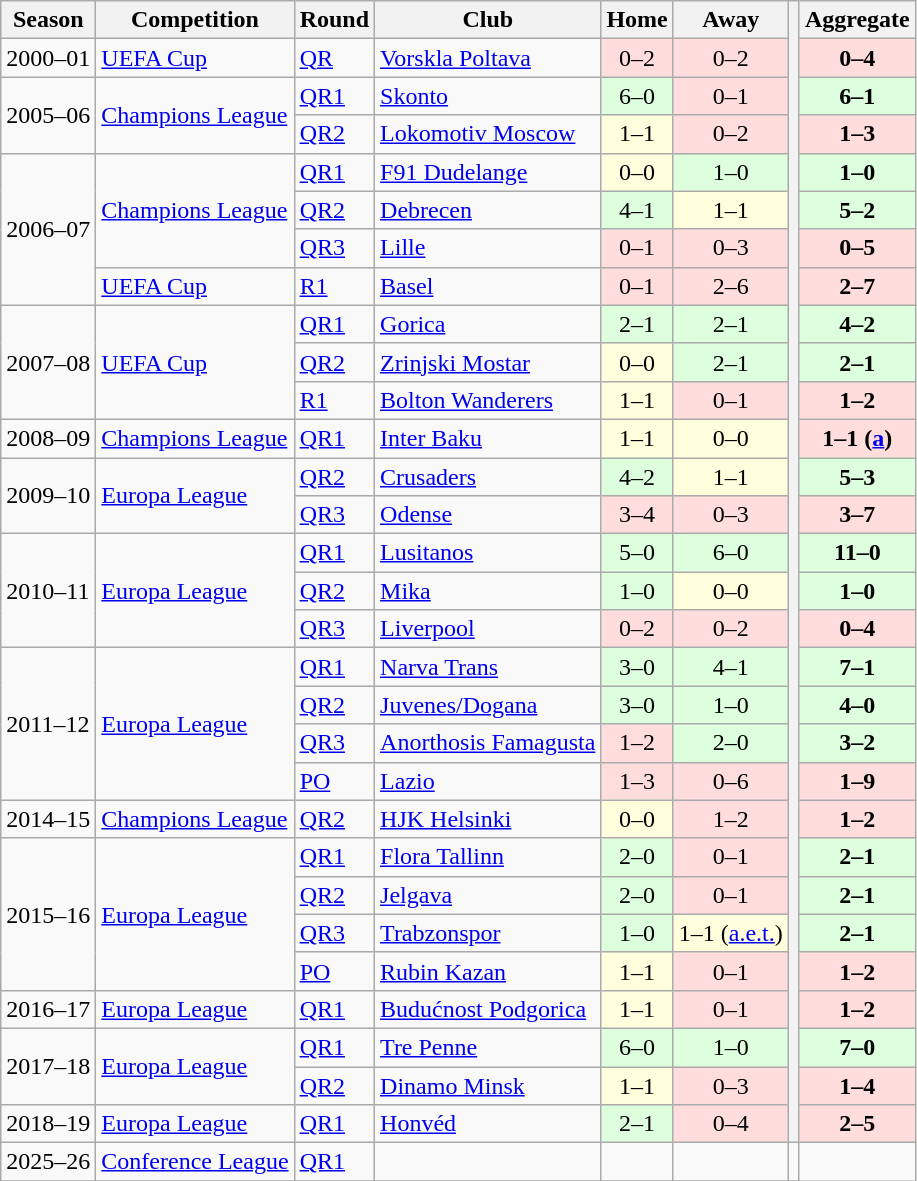<table class="wikitable">
<tr>
<th>Season</th>
<th>Competition</th>
<th>Round</th>
<th>Club</th>
<th>Home</th>
<th>Away</th>
<th rowspan=30></th>
<th>Aggregate</th>
</tr>
<tr>
<td>2000–01</td>
<td><a href='#'>UEFA Cup</a></td>
<td><a href='#'>QR</a></td>
<td> <a href='#'>Vorskla Poltava</a></td>
<td bgcolor="#ffdddd" style="text-align:center;">0–2</td>
<td bgcolor="#ffdddd" style="text-align:center;">0–2</td>
<td bgcolor="#ffdddd" style="text-align:center;"><strong>0–4</strong></td>
</tr>
<tr>
<td rowspan=2>2005–06</td>
<td rowspan=2><a href='#'>Champions League</a></td>
<td><a href='#'>QR1</a></td>
<td> <a href='#'>Skonto</a></td>
<td bgcolor="#ddffdd" style="text-align:center;">6–0</td>
<td bgcolor="#ffdddd" style="text-align:center;">0–1</td>
<td bgcolor="#ddffdd" style="text-align:center;"><strong>6–1</strong></td>
</tr>
<tr>
<td><a href='#'>QR2</a></td>
<td> <a href='#'>Lokomotiv Moscow</a></td>
<td bgcolor="#ffffdd" style="text-align:center;">1–1</td>
<td bgcolor="#ffdddd" style="text-align:center;">0–2</td>
<td bgcolor="#ffdddd" style="text-align:center;"><strong>1–3</strong></td>
</tr>
<tr>
<td rowspan=4>2006–07</td>
<td rowspan=3><a href='#'>Champions League</a></td>
<td><a href='#'>QR1</a></td>
<td> <a href='#'>F91 Dudelange</a></td>
<td bgcolor="#ffffdd" style="text-align:center;">0–0</td>
<td bgcolor="#ddffdd" style="text-align:center;">1–0</td>
<td bgcolor="#ddffdd" style="text-align:center;"><strong>1–0</strong></td>
</tr>
<tr>
<td><a href='#'>QR2</a></td>
<td> <a href='#'>Debrecen</a></td>
<td bgcolor="#ddffdd" style="text-align:center;">4–1</td>
<td bgcolor="#ffffdd" style="text-align:center;">1–1</td>
<td bgcolor="#ddffdd" style="text-align:center;"><strong>5–2</strong></td>
</tr>
<tr>
<td><a href='#'>QR3</a></td>
<td> <a href='#'>Lille</a></td>
<td bgcolor="#ffdddd" style="text-align:center;">0–1</td>
<td bgcolor="#ffdddd" style="text-align:center;">0–3</td>
<td bgcolor="#ffdddd" style="text-align:center;"><strong>0–5</strong></td>
</tr>
<tr>
<td><a href='#'>UEFA Cup</a></td>
<td><a href='#'>R1</a></td>
<td> <a href='#'>Basel</a></td>
<td bgcolor="#ffdddd" style="text-align:center;">0–1</td>
<td bgcolor="#ffdddd" style="text-align:center;">2–6</td>
<td bgcolor="#ffdddd" style="text-align:center;"><strong>2–7</strong></td>
</tr>
<tr>
<td rowspan=3>2007–08</td>
<td rowspan=3><a href='#'>UEFA Cup</a></td>
<td><a href='#'>QR1</a></td>
<td> <a href='#'>Gorica</a></td>
<td bgcolor="#ddffdd" style="text-align:center;">2–1</td>
<td bgcolor="#ddffdd" style="text-align:center;">2–1</td>
<td bgcolor="#ddffdd" style="text-align:center;"><strong>4–2</strong></td>
</tr>
<tr>
<td><a href='#'>QR2</a></td>
<td> <a href='#'>Zrinjski Mostar</a></td>
<td bgcolor="#ffffdd" style="text-align:center;">0–0</td>
<td bgcolor="#ddffdd" style="text-align:center;">2–1</td>
<td bgcolor="#ddffdd" style="text-align:center;"><strong>2–1</strong></td>
</tr>
<tr>
<td><a href='#'>R1</a></td>
<td> <a href='#'>Bolton Wanderers</a></td>
<td bgcolor="#ffffdd" style="text-align:center;">1–1</td>
<td bgcolor="#ffdddd" style="text-align:center;">0–1</td>
<td bgcolor="#ffdddd" style="text-align:center;"><strong>1–2</strong></td>
</tr>
<tr>
<td>2008–09</td>
<td><a href='#'>Champions League</a></td>
<td><a href='#'>QR1</a></td>
<td> <a href='#'>Inter Baku</a></td>
<td bgcolor="#ffffdd" style="text-align:center;">1–1</td>
<td bgcolor="#ffffdd" style="text-align:center;">0–0</td>
<td bgcolor="#ffdddd" style="text-align:center;"><strong>1–1 (<a href='#'>a</a>)</strong></td>
</tr>
<tr>
<td rowspan=2>2009–10</td>
<td rowspan=2><a href='#'>Europa League</a></td>
<td><a href='#'>QR2</a></td>
<td> <a href='#'>Crusaders</a></td>
<td bgcolor="#ddffdd" style="text-align:center;">4–2</td>
<td bgcolor="#ffffdd" style="text-align:center;">1–1</td>
<td bgcolor="#ddffdd" style="text-align:center;"><strong>5–3</strong></td>
</tr>
<tr>
<td><a href='#'>QR3</a></td>
<td> <a href='#'>Odense</a></td>
<td bgcolor="#ffdddd" style="text-align:center;">3–4</td>
<td bgcolor="#ffdddd" style="text-align:center;">0–3</td>
<td bgcolor="#ffdddd" style="text-align:center;"><strong>3–7</strong></td>
</tr>
<tr>
<td rowspan=3>2010–11</td>
<td rowspan=3><a href='#'>Europa League</a></td>
<td><a href='#'>QR1</a></td>
<td> <a href='#'>Lusitanos</a></td>
<td bgcolor="#ddffdd" style="text-align:center;">5–0</td>
<td bgcolor="#ddffdd" style="text-align:center;">6–0</td>
<td bgcolor="#ddffdd" style="text-align:center;"><strong>11–0</strong></td>
</tr>
<tr>
<td><a href='#'>QR2</a></td>
<td> <a href='#'>Mika</a></td>
<td bgcolor="#ddffdd" style="text-align:center;">1–0</td>
<td bgcolor="#ffffdd" style="text-align:center;">0–0</td>
<td bgcolor="#ddffdd" style="text-align:center;"><strong>1–0</strong></td>
</tr>
<tr>
<td><a href='#'>QR3</a></td>
<td> <a href='#'>Liverpool</a></td>
<td bgcolor="#ffdddd" style="text-align:center;">0–2</td>
<td bgcolor="#ffdddd" style="text-align:center;">0–2</td>
<td bgcolor="#ffdddd" style="text-align:center;"><strong>0–4</strong></td>
</tr>
<tr>
<td rowspan=4>2011–12</td>
<td rowspan=4><a href='#'>Europa League</a></td>
<td><a href='#'>QR1</a></td>
<td> <a href='#'>Narva Trans</a></td>
<td bgcolor="#ddffdd" style="text-align:center;">3–0</td>
<td bgcolor="#ddffdd" style="text-align:center;">4–1</td>
<td bgcolor="#ddffdd" style="text-align:center;"><strong>7–1</strong></td>
</tr>
<tr>
<td><a href='#'>QR2</a></td>
<td> <a href='#'>Juvenes/Dogana</a></td>
<td bgcolor="#ddffdd" style="text-align:center;">3–0</td>
<td bgcolor="#ddffdd" style="text-align:center;">1–0</td>
<td bgcolor="#ddffdd" style="text-align:center;"><strong>4–0</strong></td>
</tr>
<tr>
<td><a href='#'>QR3</a></td>
<td> <a href='#'>Anorthosis Famagusta</a></td>
<td bgcolor="#ffdddd" style="text-align:center;">1–2</td>
<td bgcolor="#ddffdd" style="text-align:center;">2–0</td>
<td bgcolor="#ddffdd" style="text-align:center;"><strong>3–2</strong></td>
</tr>
<tr>
<td><a href='#'>PO</a></td>
<td> <a href='#'>Lazio</a></td>
<td bgcolor="#ffdddd" style="text-align:center;">1–3</td>
<td bgcolor="#ffdddd" style="text-align:center;">0–6</td>
<td bgcolor="#ffdddd" style="text-align:center;"><strong>1–9</strong></td>
</tr>
<tr>
<td>2014–15</td>
<td><a href='#'>Champions League</a></td>
<td><a href='#'>QR2</a></td>
<td> <a href='#'>HJK Helsinki</a></td>
<td bgcolor="#ffffdd" style="text-align:center;">0–0</td>
<td bgcolor="#ffdddd" style="text-align:center;">1–2</td>
<td bgcolor="#ffdddd" style="text-align:center;"><strong>1–2</strong></td>
</tr>
<tr>
<td rowspan=4>2015–16</td>
<td rowspan=4><a href='#'>Europa League</a></td>
<td><a href='#'>QR1</a></td>
<td> <a href='#'>Flora Tallinn</a></td>
<td bgcolor="#ddffdd" style="text-align:center;">2–0</td>
<td bgcolor="#ffdddd" style="text-align:center;">0–1</td>
<td bgcolor="#ddffdd" style="text-align:center;"><strong>2–1</strong></td>
</tr>
<tr>
<td><a href='#'>QR2</a></td>
<td> <a href='#'>Jelgava</a></td>
<td bgcolor="#ddffdd" style="text-align:center;">2–0</td>
<td bgcolor="#ffdddd" style="text-align:center;">0–1</td>
<td bgcolor="#ddffdd" style="text-align:center;"><strong>2–1</strong></td>
</tr>
<tr>
<td><a href='#'>QR3</a></td>
<td> <a href='#'>Trabzonspor</a></td>
<td bgcolor="#ddffdd" style="text-align:center;">1–0</td>
<td bgcolor="#ffffdd" style="text-align:center;">1–1 (<a href='#'>a.e.t.</a>)</td>
<td bgcolor="#ddffdd" style="text-align:center;"><strong>2–1</strong></td>
</tr>
<tr>
<td><a href='#'>PO</a></td>
<td> <a href='#'>Rubin Kazan</a></td>
<td bgcolor="#ffffdd" style="text-align:center;">1–1</td>
<td bgcolor="#ffdddd" style="text-align:center;">0–1</td>
<td bgcolor="#ffdddd" style="text-align:center;"><strong>1–2</strong></td>
</tr>
<tr>
<td>2016–17</td>
<td><a href='#'>Europa League</a></td>
<td><a href='#'>QR1</a></td>
<td> <a href='#'>Budućnost Podgorica</a></td>
<td bgcolor="#ffffdd" style="text-align:center;">1–1</td>
<td bgcolor="#ffdddd" style="text-align:center;">0–1</td>
<td bgcolor="#ffdddd" style="text-align:center;"><strong>1–2</strong></td>
</tr>
<tr>
<td rowspan=2>2017–18</td>
<td rowspan=2><a href='#'>Europa League</a></td>
<td><a href='#'>QR1</a></td>
<td> <a href='#'>Tre Penne</a></td>
<td bgcolor="#ddffdd" style="text-align:center;">6–0</td>
<td bgcolor="#ddffdd" style="text-align:center;">1–0</td>
<td bgcolor="#ddffdd" style="text-align:center;"><strong>7–0</strong></td>
</tr>
<tr>
<td><a href='#'>QR2</a></td>
<td> <a href='#'>Dinamo Minsk</a></td>
<td bgcolor="#ffffdd" style="text-align:center;">1–1</td>
<td bgcolor="#ffdddd" style="text-align:center;">0–3</td>
<td bgcolor="#ffdddd" style="text-align:center;"><strong>1–4</strong></td>
</tr>
<tr>
<td>2018–19</td>
<td><a href='#'>Europa League</a></td>
<td><a href='#'>QR1</a></td>
<td> <a href='#'>Honvéd</a></td>
<td bgcolor="#ddffdd" style="text-align:center;">2–1</td>
<td bgcolor="#ffdddd" style="text-align:center;">0–4</td>
<td bgcolor="#ffdddd" style="text-align:center;"><strong>2–5</strong></td>
</tr>
<tr>
<td>2025–26</td>
<td><a href='#'>Conference League</a></td>
<td><a href='#'>QR1</a></td>
<td></td>
<td></td>
<td></td>
<td></td>
</tr>
<tr>
</tr>
</table>
